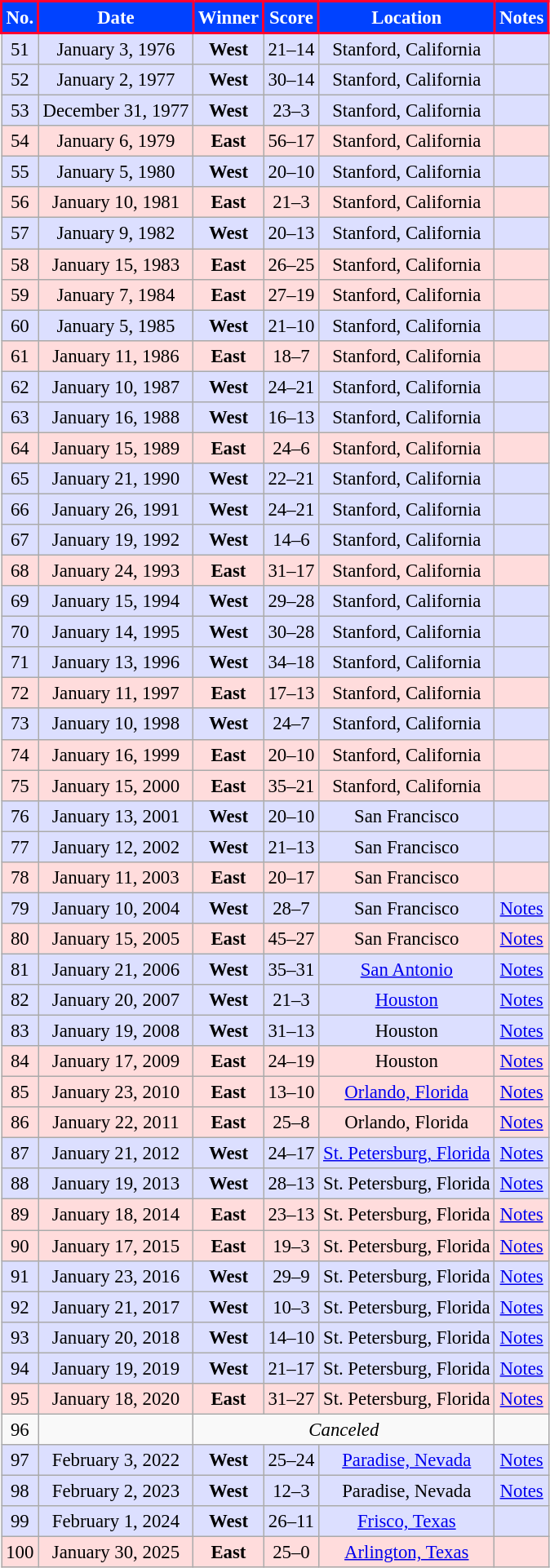<table class="wikitable" style="text-align:center; font-size: 95%;">
<tr>
<th style="background:#0042FF; color:#fff; border:2px solid #FF0032;">No.</th>
<th style="background:#0042FF; color:#fff; border:2px solid #FF0032;">Date</th>
<th style="background:#0042FF; color:#fff; border:2px solid #FF0032;">Winner</th>
<th style="background:#0042FF; color:#fff; border:2px solid #FF0032;">Score</th>
<th style="background:#0042FF; color:#fff; border:2px solid #FF0032;">Location</th>
<th style="background:#0042FF; color:#fff; border:2px solid #FF0032;">Notes</th>
</tr>
<tr style="background:#dcdfff;">
<td>51</td>
<td>January 3, 1976</td>
<td><strong>West</strong></td>
<td>21–14</td>
<td>Stanford, California</td>
<td></td>
</tr>
<tr style="background:#dcdfff;">
<td>52</td>
<td>January 2, 1977</td>
<td><strong>West</strong></td>
<td>30–14</td>
<td>Stanford, California</td>
<td></td>
</tr>
<tr style="background:#dcdfff;">
<td>53</td>
<td>December 31, 1977</td>
<td><strong>West</strong></td>
<td>23–3</td>
<td>Stanford, California</td>
<td></td>
</tr>
<tr style="background:#ffdcdc;">
<td>54</td>
<td>January 6, 1979</td>
<td><strong>East</strong></td>
<td>56–17</td>
<td>Stanford, California</td>
<td></td>
</tr>
<tr style="background:#dcdfff;">
<td>55</td>
<td>January 5, 1980</td>
<td><strong>West</strong></td>
<td>20–10</td>
<td>Stanford, California</td>
<td></td>
</tr>
<tr style="background:#ffdcdc;">
<td>56</td>
<td>January 10, 1981</td>
<td><strong>East</strong></td>
<td>21–3</td>
<td>Stanford, California</td>
<td></td>
</tr>
<tr style="background:#dcdfff;">
<td>57</td>
<td>January 9, 1982</td>
<td><strong>West</strong></td>
<td>20–13</td>
<td>Stanford, California</td>
<td></td>
</tr>
<tr style="background:#ffdcdc;">
<td>58</td>
<td>January 15, 1983</td>
<td><strong>East</strong></td>
<td>26–25</td>
<td>Stanford, California</td>
<td></td>
</tr>
<tr style="background:#ffdcdc;">
<td>59</td>
<td>January 7, 1984</td>
<td><strong>East</strong></td>
<td>27–19</td>
<td>Stanford, California</td>
<td></td>
</tr>
<tr style="background:#dcdfff;">
<td>60</td>
<td>January 5, 1985</td>
<td><strong>West</strong></td>
<td>21–10</td>
<td>Stanford, California</td>
<td></td>
</tr>
<tr style="background:#ffdcdc;">
<td>61</td>
<td>January 11, 1986</td>
<td><strong>East</strong></td>
<td>18–7</td>
<td>Stanford, California</td>
<td></td>
</tr>
<tr style="background:#dcdfff;">
<td>62</td>
<td>January 10, 1987</td>
<td><strong>West</strong></td>
<td>24–21</td>
<td>Stanford, California</td>
<td></td>
</tr>
<tr style="background:#dcdfff;">
<td>63</td>
<td>January 16, 1988</td>
<td><strong>West</strong></td>
<td>16–13</td>
<td>Stanford, California</td>
<td></td>
</tr>
<tr style="background:#ffdcdc;">
<td>64</td>
<td>January 15, 1989</td>
<td><strong>East</strong></td>
<td>24–6</td>
<td>Stanford, California</td>
<td></td>
</tr>
<tr style="background:#dcdfff;">
<td>65</td>
<td>January 21, 1990</td>
<td><strong>West</strong></td>
<td>22–21</td>
<td>Stanford, California</td>
<td></td>
</tr>
<tr style="background:#dcdfff;">
<td>66</td>
<td>January 26, 1991</td>
<td><strong>West</strong></td>
<td>24–21</td>
<td>Stanford, California</td>
<td></td>
</tr>
<tr style="background:#dcdfff;">
<td>67</td>
<td>January 19, 1992</td>
<td><strong>West</strong></td>
<td>14–6</td>
<td>Stanford, California</td>
<td></td>
</tr>
<tr style="background:#ffdcdc;">
<td>68</td>
<td>January 24, 1993</td>
<td><strong>East</strong></td>
<td>31–17</td>
<td>Stanford, California</td>
<td></td>
</tr>
<tr style="background:#dcdfff;">
<td>69</td>
<td>January 15, 1994</td>
<td><strong>West</strong></td>
<td>29–28</td>
<td>Stanford, California</td>
<td></td>
</tr>
<tr style="background:#dcdfff;">
<td>70</td>
<td>January 14, 1995</td>
<td><strong>West</strong></td>
<td>30–28</td>
<td>Stanford, California</td>
<td></td>
</tr>
<tr style="background:#dcdfff;">
<td>71</td>
<td>January 13, 1996</td>
<td><strong>West</strong></td>
<td>34–18</td>
<td>Stanford, California</td>
<td></td>
</tr>
<tr style="background:#ffdcdc;">
<td>72</td>
<td>January 11, 1997</td>
<td><strong>East</strong></td>
<td>17–13</td>
<td>Stanford, California</td>
<td></td>
</tr>
<tr style="background:#dcdfff;">
<td>73</td>
<td>January 10, 1998</td>
<td><strong>West</strong></td>
<td>24–7</td>
<td>Stanford, California</td>
<td></td>
</tr>
<tr style="background:#ffdcdc;">
<td>74</td>
<td>January 16, 1999</td>
<td><strong>East</strong></td>
<td>20–10</td>
<td>Stanford, California</td>
<td></td>
</tr>
<tr style="background:#ffdcdc;">
<td>75</td>
<td>January 15, 2000</td>
<td><strong>East</strong></td>
<td>35–21</td>
<td>Stanford, California</td>
<td></td>
</tr>
<tr style="background:#dcdfff;">
<td>76</td>
<td>January 13, 2001</td>
<td><strong>West</strong></td>
<td>20–10</td>
<td>San Francisco</td>
<td></td>
</tr>
<tr style="background:#dcdfff;">
<td>77</td>
<td>January 12, 2002</td>
<td><strong>West</strong></td>
<td>21–13</td>
<td>San Francisco</td>
<td></td>
</tr>
<tr style="background:#ffdcdc;">
<td>78</td>
<td>January 11, 2003</td>
<td><strong>East</strong></td>
<td>20–17</td>
<td>San Francisco</td>
<td></td>
</tr>
<tr style="background:#dcdfff;">
<td>79</td>
<td>January 10, 2004</td>
<td><strong>West</strong></td>
<td>28–7</td>
<td>San Francisco</td>
<td><a href='#'>Notes</a></td>
</tr>
<tr style="background:#ffdcdc;">
<td>80</td>
<td>January 15, 2005</td>
<td><strong>East</strong></td>
<td>45–27</td>
<td>San Francisco</td>
<td><a href='#'>Notes</a></td>
</tr>
<tr style="background:#dcdfff;">
<td>81</td>
<td>January 21, 2006</td>
<td><strong>West</strong></td>
<td>35–31</td>
<td><a href='#'>San Antonio</a></td>
<td><a href='#'>Notes</a></td>
</tr>
<tr style="background:#dcdfff;">
<td>82</td>
<td>January 20, 2007</td>
<td><strong>West</strong></td>
<td>21–3</td>
<td><a href='#'>Houston</a></td>
<td><a href='#'>Notes</a></td>
</tr>
<tr style="background:#dcdfff;">
<td>83</td>
<td>January 19, 2008</td>
<td><strong>West</strong></td>
<td>31–13</td>
<td>Houston</td>
<td><a href='#'>Notes</a></td>
</tr>
<tr style="background:#ffdcdc;">
<td>84</td>
<td>January 17, 2009</td>
<td><strong>East</strong></td>
<td>24–19</td>
<td>Houston</td>
<td><a href='#'>Notes</a></td>
</tr>
<tr style="background:#ffdcdc;">
<td>85</td>
<td>January 23, 2010</td>
<td><strong>East</strong></td>
<td>13–10</td>
<td><a href='#'>Orlando, Florida</a></td>
<td><a href='#'>Notes</a></td>
</tr>
<tr style="background:#ffdcdc;">
<td>86</td>
<td>January 22, 2011</td>
<td><strong>East</strong></td>
<td>25–8</td>
<td>Orlando, Florida</td>
<td><a href='#'>Notes</a></td>
</tr>
<tr style="background:#dcdfff;">
<td>87</td>
<td>January 21, 2012</td>
<td><strong>West</strong></td>
<td>24–17</td>
<td><a href='#'>St. Petersburg, Florida</a></td>
<td><a href='#'>Notes</a></td>
</tr>
<tr style="background:#dcdfff;">
<td>88</td>
<td>January 19, 2013</td>
<td><strong>West</strong></td>
<td>28–13</td>
<td>St. Petersburg, Florida</td>
<td><a href='#'>Notes</a></td>
</tr>
<tr style="background:#ffdcdc;">
<td>89</td>
<td>January 18, 2014</td>
<td><strong>East</strong></td>
<td>23–13</td>
<td>St. Petersburg, Florida</td>
<td><a href='#'>Notes</a></td>
</tr>
<tr style="background:#ffdcdc;">
<td>90</td>
<td>January 17, 2015</td>
<td><strong>East</strong></td>
<td>19–3</td>
<td>St. Petersburg, Florida</td>
<td><a href='#'>Notes</a></td>
</tr>
<tr style="background:#dcdfff;">
<td>91</td>
<td>January 23, 2016</td>
<td><strong>West</strong></td>
<td>29–9</td>
<td>St. Petersburg, Florida</td>
<td><a href='#'>Notes</a></td>
</tr>
<tr style="background:#dcdfff;">
<td>92</td>
<td>January 21, 2017</td>
<td><strong>West</strong></td>
<td>10–3</td>
<td>St. Petersburg, Florida</td>
<td><a href='#'>Notes</a></td>
</tr>
<tr style="background:#dcdfff;">
<td>93</td>
<td>January 20, 2018</td>
<td><strong>West</strong></td>
<td>14–10</td>
<td>St. Petersburg, Florida</td>
<td><a href='#'>Notes</a></td>
</tr>
<tr style="background:#dcdfff;">
<td>94</td>
<td>January 19, 2019</td>
<td><strong>West</strong></td>
<td>21–17</td>
<td>St. Petersburg, Florida</td>
<td><a href='#'>Notes</a></td>
</tr>
<tr style="background:#ffdcdc;">
<td>95</td>
<td>January 18, 2020</td>
<td><strong>East</strong></td>
<td>31–27</td>
<td>St. Petersburg, Florida</td>
<td><a href='#'>Notes</a></td>
</tr>
<tr>
<td>96</td>
<td></td>
<td colspan=3><em>Canceled</em></td>
<td></td>
</tr>
<tr style="background:#dcdfff;">
<td>97</td>
<td>February 3, 2022</td>
<td><strong>West</strong></td>
<td>25–24</td>
<td><a href='#'>Paradise, Nevada</a></td>
<td><a href='#'>Notes</a></td>
</tr>
<tr style="background:#dcdfff;">
<td>98</td>
<td>February 2, 2023</td>
<td><strong>West</strong></td>
<td>12–3</td>
<td>Paradise, Nevada</td>
<td><a href='#'>Notes</a></td>
</tr>
<tr style="background:#dcdfff;">
<td>99</td>
<td>February 1, 2024</td>
<td><strong>West</strong></td>
<td>26–11</td>
<td><a href='#'>Frisco, Texas</a></td>
<td></td>
</tr>
<tr style="background:#ffdcdc;">
<td>100</td>
<td>January 30, 2025</td>
<td><strong>East</strong></td>
<td>25–0</td>
<td><a href='#'>Arlington, Texas</a></td>
<td></td>
</tr>
</table>
